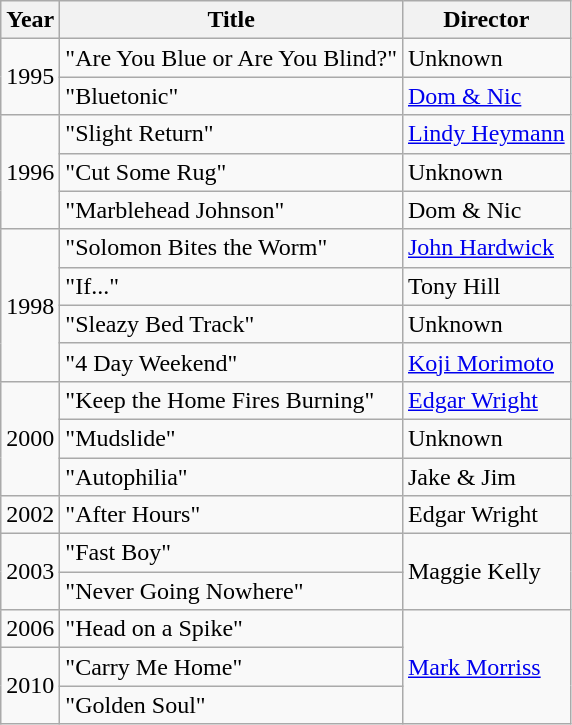<table class="wikitable">
<tr>
<th>Year</th>
<th>Title</th>
<th>Director</th>
</tr>
<tr>
<td rowspan="2">1995</td>
<td>"Are You Blue or Are You Blind?"</td>
<td>Unknown</td>
</tr>
<tr>
<td>"Bluetonic"</td>
<td><a href='#'>Dom & Nic</a></td>
</tr>
<tr>
<td rowspan="3">1996</td>
<td>"Slight Return"</td>
<td><a href='#'>Lindy Heymann</a></td>
</tr>
<tr>
<td>"Cut Some Rug"</td>
<td>Unknown</td>
</tr>
<tr>
<td>"Marblehead Johnson"</td>
<td>Dom & Nic</td>
</tr>
<tr>
<td rowspan="4">1998</td>
<td>"Solomon Bites the Worm"</td>
<td><a href='#'>John Hardwick</a></td>
</tr>
<tr>
<td>"If..."</td>
<td>Tony Hill</td>
</tr>
<tr>
<td>"Sleazy Bed Track"</td>
<td>Unknown</td>
</tr>
<tr>
<td>"4 Day Weekend"</td>
<td><a href='#'>Koji Morimoto</a></td>
</tr>
<tr>
<td rowspan="3">2000</td>
<td>"Keep the Home Fires Burning"</td>
<td><a href='#'>Edgar Wright</a></td>
</tr>
<tr>
<td>"Mudslide"</td>
<td>Unknown</td>
</tr>
<tr>
<td>"Autophilia"</td>
<td>Jake & Jim</td>
</tr>
<tr>
<td>2002</td>
<td>"After Hours"</td>
<td>Edgar Wright</td>
</tr>
<tr>
<td rowspan="2">2003</td>
<td>"Fast Boy"</td>
<td rowspan="2">Maggie Kelly</td>
</tr>
<tr>
<td>"Never Going Nowhere"</td>
</tr>
<tr>
<td>2006</td>
<td>"Head on a Spike"</td>
<td rowspan="3"><a href='#'>Mark Morriss</a></td>
</tr>
<tr>
<td rowspan="2">2010</td>
<td>"Carry Me Home"</td>
</tr>
<tr>
<td>"Golden Soul"</td>
</tr>
</table>
